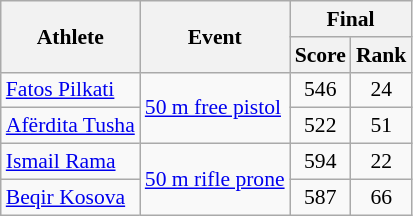<table class="wikitable" style="font-size:90%">
<tr>
<th rowspan="2">Athlete</th>
<th rowspan="2">Event</th>
<th colspan="2">Final</th>
</tr>
<tr>
<th>Score</th>
<th>Rank</th>
</tr>
<tr>
<td><a href='#'>Fatos Pilkati</a></td>
<td rowspan=2><a href='#'>50 m free pistol</a></td>
<td style="text-align:center;">546</td>
<td style="text-align:center;">24</td>
</tr>
<tr>
<td><a href='#'>Afërdita Tusha</a></td>
<td style="text-align:center;">522</td>
<td style="text-align:center;">51</td>
</tr>
<tr>
<td><a href='#'>Ismail Rama</a></td>
<td rowspan=2><a href='#'>50 m rifle prone</a></td>
<td style="text-align:center;">594</td>
<td style="text-align:center;">22</td>
</tr>
<tr>
<td><a href='#'>Beqir Kosova</a></td>
<td style="text-align:center;">587</td>
<td style="text-align:center;">66</td>
</tr>
</table>
